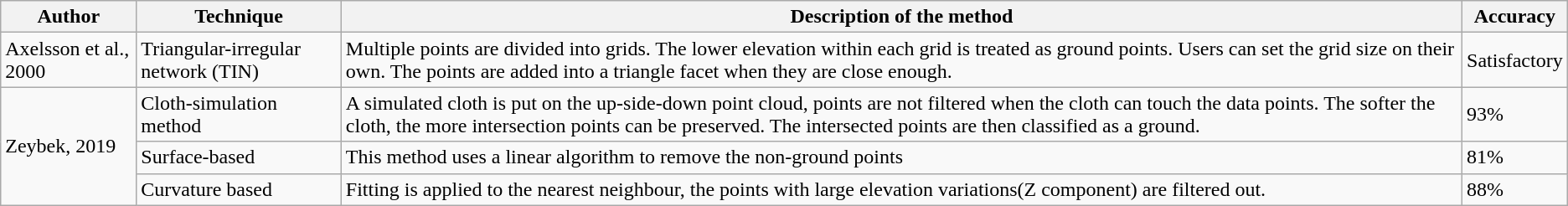<table class="wikitable">
<tr>
<th>Author</th>
<th>Technique</th>
<th>Description of the method</th>
<th>Accuracy</th>
</tr>
<tr>
<td>Axelsson et al., 2000</td>
<td>Triangular-irregular network (TIN)</td>
<td>Multiple points are divided into grids. The lower elevation within each grid is treated as ground points. Users can set the grid size on their own. The points are added into a triangle facet when they are close enough.</td>
<td>Satisfactory</td>
</tr>
<tr>
<td rowspan="3">Zeybek, 2019</td>
<td>Cloth-simulation method</td>
<td>A simulated cloth is put on the up-side-down point cloud, points are not filtered when the cloth can touch the data points. The softer the cloth, the more intersection points can be preserved. The intersected points are then classified as a ground.</td>
<td>93%</td>
</tr>
<tr>
<td>Surface-based</td>
<td>This method uses a linear algorithm to remove the non-ground points</td>
<td>81%</td>
</tr>
<tr>
<td>Curvature based</td>
<td>Fitting is applied to the nearest neighbour, the points with large elevation variations(Z component) are filtered out.</td>
<td>88%</td>
</tr>
</table>
